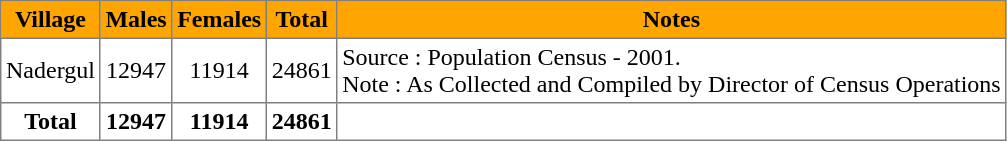<table class="toccolours" border="1" cellpadding="3" style="border-collapse:collapse">
<tr style="background-color:orange">
<th>Village</th>
<th>Males</th>
<th>Females</th>
<th>Total</th>
<th>Notes</th>
</tr>
<tr>
<td>Nadergul</td>
<td align=center>12947</td>
<td align=center>11914</td>
<td align=center>24861</td>
<td>Source : Population Census - 2001.<br>Note : As Collected and Compiled by Director of Census Operations</td>
</tr>
<tr>
<td align=center><strong>Total</strong></td>
<td align=center><strong>12947</strong></td>
<td align=center><strong>11914</strong></td>
<td align=center><strong>24861</strong></td>
<td colspan=2></td>
</tr>
</table>
